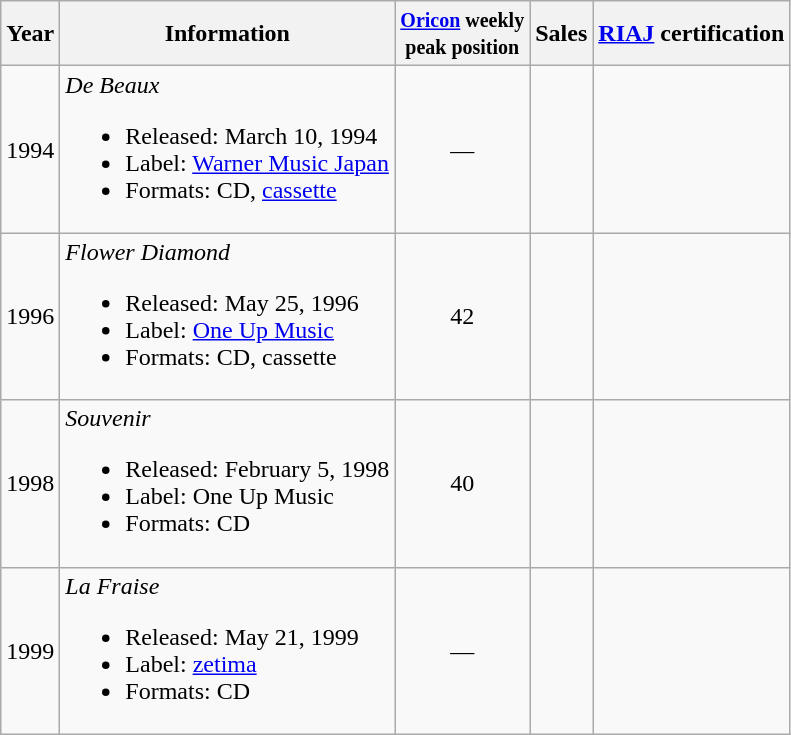<table class="wikitable">
<tr>
<th>Year</th>
<th>Information</th>
<th><small><a href='#'>Oricon</a> weekly<br>peak position</small></th>
<th>Sales<br></th>
<th><a href='#'>RIAJ</a> certification</th>
</tr>
<tr>
<td>1994</td>
<td><em>De Beaux</em><br><ul><li>Released: March 10, 1994</li><li>Label: <a href='#'>Warner Music Japan</a></li><li>Formats: CD, <a href='#'>cassette</a></li></ul></td>
<td style="text-align:center;">—</td>
<td align="left"></td>
<td align="left"></td>
</tr>
<tr>
<td>1996</td>
<td><em>Flower Diamond</em><br><ul><li>Released: May 25, 1996</li><li>Label: <a href='#'>One Up Music</a></li><li>Formats: CD, cassette</li></ul></td>
<td style="text-align:center;">42</td>
<td align="left"></td>
<td align="left"></td>
</tr>
<tr>
<td>1998</td>
<td><em>Souvenir</em><br><ul><li>Released: February 5, 1998</li><li>Label: One Up Music</li><li>Formats: CD</li></ul></td>
<td style="text-align:center;">40</td>
<td align="left"></td>
<td align="left"></td>
</tr>
<tr>
<td>1999</td>
<td><em>La Fraise</em><br><ul><li>Released: May 21, 1999</li><li>Label: <a href='#'>zetima</a></li><li>Formats: CD</li></ul></td>
<td style="text-align:center;">—</td>
<td align="left"></td>
<td align="left"></td>
</tr>
</table>
